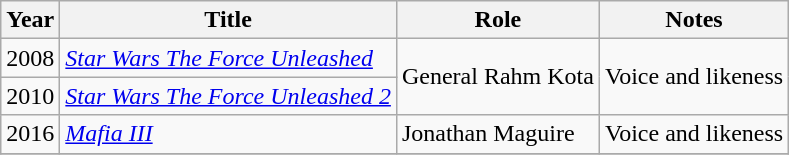<table class="wikitable sortable plainrowheaders" style="white-space:nowrap">
<tr>
<th>Year</th>
<th>Title</th>
<th>Role</th>
<th>Notes</th>
</tr>
<tr>
<td>2008</td>
<td><em><a href='#'>Star Wars The Force Unleashed</a></em></td>
<td rowspan=2>General Rahm Kota</td>
<td rowspan=2>Voice and likeness</td>
</tr>
<tr>
<td>2010</td>
<td><em><a href='#'>Star Wars The Force Unleashed 2</a></em></td>
</tr>
<tr>
<td>2016</td>
<td><em><a href='#'>Mafia III</a></em></td>
<td>Jonathan Maguire</td>
<td>Voice and likeness</td>
</tr>
<tr>
</tr>
</table>
